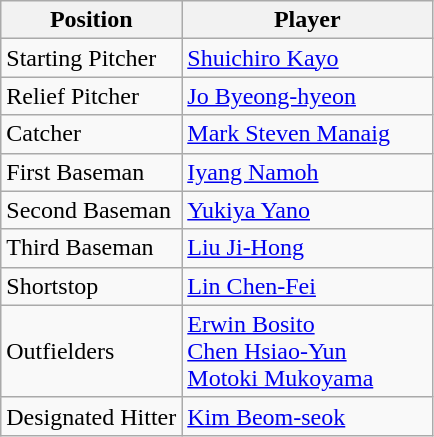<table class=wikitable>
<tr>
<th>Position</th>
<th width=160>Player</th>
</tr>
<tr>
<td>Starting Pitcher</td>
<td> <a href='#'>Shuichiro Kayo</a></td>
</tr>
<tr>
<td>Relief Pitcher</td>
<td> <a href='#'>Jo Byeong-hyeon</a></td>
</tr>
<tr>
<td>Catcher</td>
<td> <a href='#'>Mark Steven Manaig</a></td>
</tr>
<tr>
<td>First Baseman</td>
<td> <a href='#'>Iyang Namoh</a></td>
</tr>
<tr>
<td>Second Baseman</td>
<td> <a href='#'>Yukiya Yano</a></td>
</tr>
<tr>
<td>Third Baseman</td>
<td> <a href='#'>Liu Ji-Hong</a></td>
</tr>
<tr>
<td>Shortstop</td>
<td> <a href='#'>Lin Chen-Fei</a></td>
</tr>
<tr>
<td>Outfielders</td>
<td> <a href='#'>Erwin Bosito</a><br> <a href='#'>Chen Hsiao-Yun</a><br> <a href='#'>Motoki Mukoyama</a></td>
</tr>
<tr>
<td>Designated Hitter</td>
<td> <a href='#'>Kim Beom-seok</a></td>
</tr>
</table>
